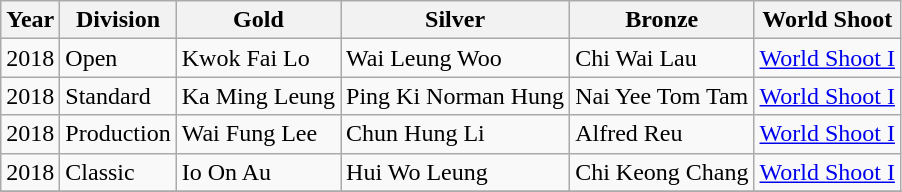<table class="wikitable sortable" style="text-align: left;">
<tr>
<th>Year</th>
<th>Division</th>
<th> Gold</th>
<th> Silver</th>
<th> Bronze</th>
<th>World Shoot</th>
</tr>
<tr>
<td>2018</td>
<td>Open</td>
<td> Kwok Fai Lo</td>
<td> Wai Leung Woo</td>
<td> Chi Wai Lau</td>
<td><a href='#'>World Shoot I</a></td>
</tr>
<tr>
<td>2018</td>
<td>Standard</td>
<td> Ka Ming Leung</td>
<td> Ping Ki Norman Hung</td>
<td> Nai Yee Tom Tam</td>
<td><a href='#'>World Shoot I</a></td>
</tr>
<tr>
<td>2018</td>
<td>Production</td>
<td> Wai Fung Lee</td>
<td> Chun Hung Li</td>
<td> Alfred Reu</td>
<td><a href='#'>World Shoot I</a></td>
</tr>
<tr>
<td>2018</td>
<td>Classic</td>
<td> Io On Au</td>
<td> Hui Wo Leung</td>
<td> Chi Keong Chang</td>
<td><a href='#'>World Shoot I</a></td>
</tr>
<tr>
</tr>
</table>
